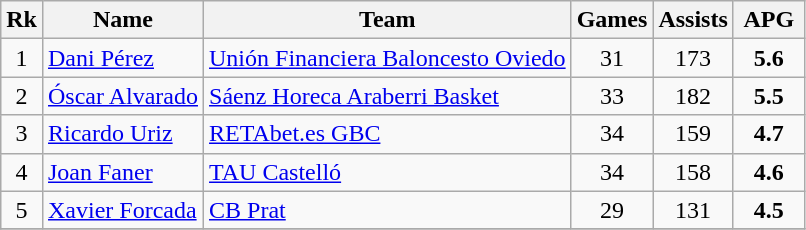<table class="wikitable" style="text-align: center;">
<tr>
<th>Rk</th>
<th>Name</th>
<th>Team</th>
<th>Games</th>
<th>Assists</th>
<th width=40>APG</th>
</tr>
<tr>
<td>1</td>
<td align="left"> <a href='#'>Dani Pérez</a></td>
<td align="left"><a href='#'>Unión Financiera Baloncesto Oviedo</a></td>
<td>31</td>
<td>173</td>
<td><strong>5.6</strong></td>
</tr>
<tr>
<td>2</td>
<td align="left"> <a href='#'>Óscar Alvarado</a></td>
<td align="left"><a href='#'>Sáenz Horeca Araberri Basket</a></td>
<td>33</td>
<td>182</td>
<td><strong>5.5</strong></td>
</tr>
<tr>
<td>3</td>
<td align="left"> <a href='#'>Ricardo Uriz</a></td>
<td align="left"><a href='#'>RETAbet.es GBC</a></td>
<td>34</td>
<td>159</td>
<td><strong>4.7</strong></td>
</tr>
<tr>
<td>4</td>
<td align="left"> <a href='#'>Joan Faner</a></td>
<td align="left"><a href='#'>TAU Castelló</a></td>
<td>34</td>
<td>158</td>
<td><strong>4.6</strong></td>
</tr>
<tr>
<td>5</td>
<td align="left"> <a href='#'>Xavier Forcada</a></td>
<td align="left"><a href='#'>CB Prat</a></td>
<td>29</td>
<td>131</td>
<td><strong>4.5</strong></td>
</tr>
<tr>
</tr>
</table>
